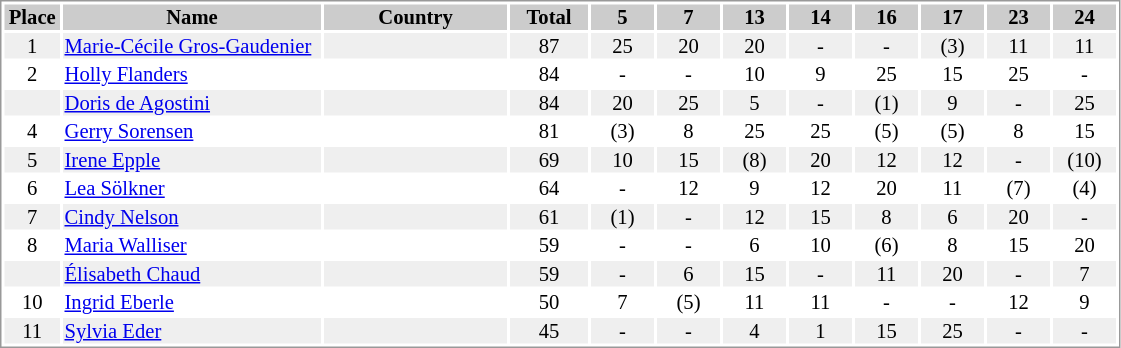<table border="0" style="border: 1px solid #999; background-color:#FFFFFF; text-align:center; font-size:86%; line-height:15px;">
<tr align="center" bgcolor="#CCCCCC">
<th width=35>Place</th>
<th width=170>Name</th>
<th width=120>Country</th>
<th width=50>Total</th>
<th width=40>5</th>
<th width=40>7</th>
<th width=40>13</th>
<th width=40>14</th>
<th width=40>16</th>
<th width=40>17</th>
<th width=40>23</th>
<th width=40>24</th>
</tr>
<tr bgcolor="#EFEFEF">
<td>1</td>
<td align="left"><a href='#'>Marie-Cécile Gros-Gaudenier</a></td>
<td align="left"></td>
<td>87</td>
<td>25</td>
<td>20</td>
<td>20</td>
<td>-</td>
<td>-</td>
<td>(3)</td>
<td>11</td>
<td>11</td>
</tr>
<tr>
<td>2</td>
<td align="left"><a href='#'>Holly Flanders</a></td>
<td align="left"></td>
<td>84</td>
<td>-</td>
<td>-</td>
<td>10</td>
<td>9</td>
<td>25</td>
<td>15</td>
<td>25</td>
<td>-</td>
</tr>
<tr bgcolor="#EFEFEF">
<td></td>
<td align="left"><a href='#'>Doris de Agostini</a></td>
<td align="left"></td>
<td>84</td>
<td>20</td>
<td>25</td>
<td>5</td>
<td>-</td>
<td>(1)</td>
<td>9</td>
<td>-</td>
<td>25</td>
</tr>
<tr>
<td>4</td>
<td align="left"><a href='#'>Gerry Sorensen</a></td>
<td align="left"></td>
<td>81</td>
<td>(3)</td>
<td>8</td>
<td>25</td>
<td>25</td>
<td>(5)</td>
<td>(5)</td>
<td>8</td>
<td>15</td>
</tr>
<tr bgcolor="#EFEFEF">
<td>5</td>
<td align="left"><a href='#'>Irene Epple</a></td>
<td align="left"></td>
<td>69</td>
<td>10</td>
<td>15</td>
<td>(8)</td>
<td>20</td>
<td>12</td>
<td>12</td>
<td>-</td>
<td>(10)</td>
</tr>
<tr>
<td>6</td>
<td align="left"><a href='#'>Lea Sölkner</a></td>
<td align="left"></td>
<td>64</td>
<td>-</td>
<td>12</td>
<td>9</td>
<td>12</td>
<td>20</td>
<td>11</td>
<td>(7)</td>
<td>(4)</td>
</tr>
<tr bgcolor="#EFEFEF">
<td>7</td>
<td align="left"><a href='#'>Cindy Nelson</a></td>
<td align="left"></td>
<td>61</td>
<td>(1)</td>
<td>-</td>
<td>12</td>
<td>15</td>
<td>8</td>
<td>6</td>
<td>20</td>
<td>-</td>
</tr>
<tr>
<td>8</td>
<td align="left"><a href='#'>Maria Walliser</a></td>
<td align="left"></td>
<td>59</td>
<td>-</td>
<td>-</td>
<td>6</td>
<td>10</td>
<td>(6)</td>
<td>8</td>
<td>15</td>
<td>20</td>
</tr>
<tr bgcolor="#EFEFEF">
<td></td>
<td align="left"><a href='#'>Élisabeth Chaud</a></td>
<td align="left"></td>
<td>59</td>
<td>-</td>
<td>6</td>
<td>15</td>
<td>-</td>
<td>11</td>
<td>20</td>
<td>-</td>
<td>7</td>
</tr>
<tr>
<td>10</td>
<td align="left"><a href='#'>Ingrid Eberle</a></td>
<td align="left"></td>
<td>50</td>
<td>7</td>
<td>(5)</td>
<td>11</td>
<td>11</td>
<td>-</td>
<td>-</td>
<td>12</td>
<td>9</td>
</tr>
<tr bgcolor="#EFEFEF">
<td>11</td>
<td align="left"><a href='#'>Sylvia Eder</a></td>
<td align="left"></td>
<td>45</td>
<td>-</td>
<td>-</td>
<td>4</td>
<td>1</td>
<td>15</td>
<td>25</td>
<td>-</td>
<td>-</td>
</tr>
</table>
